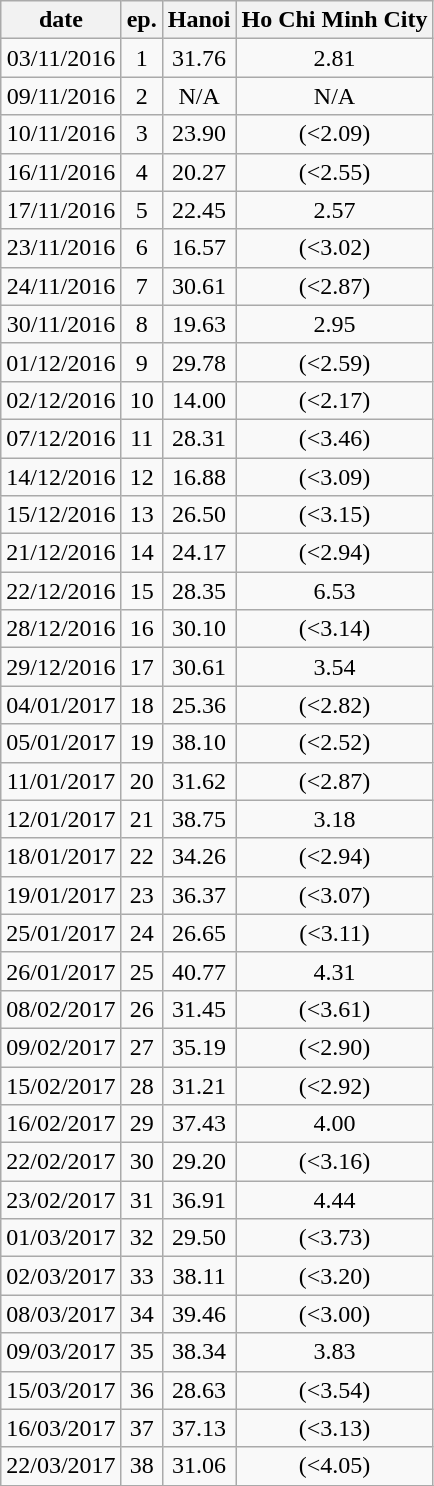<table class="wikitable" id="cx290" style="text-align:center" data-source="290" data-cx-state="source" data-cx-weight="1420">
<tr>
<th>date</th>
<th>ep.</th>
<th>Hanoi</th>
<th>Ho Chi Minh City</th>
</tr>
<tr>
<td>03/11/2016</td>
<td>1</td>
<td>31.76</td>
<td>2.81</td>
</tr>
<tr>
<td>09/11/2016</td>
<td>2</td>
<td>N/A</td>
<td>N/A</td>
</tr>
<tr>
<td>10/11/2016</td>
<td>3</td>
<td>23.90</td>
<td>(<2.09)</td>
</tr>
<tr>
<td>16/11/2016</td>
<td>4</td>
<td>20.27</td>
<td>(<2.55)</td>
</tr>
<tr>
<td>17/11/2016</td>
<td>5</td>
<td>22.45</td>
<td>2.57</td>
</tr>
<tr>
<td>23/11/2016</td>
<td>6</td>
<td>16.57</td>
<td>(<3.02)</td>
</tr>
<tr>
<td>24/11/2016</td>
<td>7</td>
<td>30.61</td>
<td>(<2.87)</td>
</tr>
<tr>
<td>30/11/2016</td>
<td>8</td>
<td>19.63</td>
<td>2.95</td>
</tr>
<tr>
<td>01/12/2016</td>
<td>9</td>
<td>29.78</td>
<td>(<2.59)</td>
</tr>
<tr>
<td>02/12/2016</td>
<td>10</td>
<td>14.00</td>
<td>(<2.17)</td>
</tr>
<tr>
<td>07/12/2016</td>
<td>11</td>
<td>28.31</td>
<td>(<3.46)</td>
</tr>
<tr>
<td>14/12/2016</td>
<td>12</td>
<td>16.88</td>
<td>(<3.09)</td>
</tr>
<tr>
<td>15/12/2016</td>
<td>13</td>
<td>26.50</td>
<td>(<3.15)</td>
</tr>
<tr>
<td>21/12/2016</td>
<td>14</td>
<td>24.17</td>
<td>(<2.94)</td>
</tr>
<tr>
<td>22/12/2016</td>
<td>15</td>
<td>28.35</td>
<td>6.53</td>
</tr>
<tr>
<td>28/12/2016</td>
<td>16</td>
<td>30.10</td>
<td>(<3.14)</td>
</tr>
<tr>
<td>29/12/2016</td>
<td>17</td>
<td>30.61</td>
<td>3.54</td>
</tr>
<tr>
<td>04/01/2017</td>
<td>18</td>
<td>25.36</td>
<td>(<2.82)</td>
</tr>
<tr>
<td>05/01/2017</td>
<td>19</td>
<td>38.10</td>
<td>(<2.52)</td>
</tr>
<tr>
<td>11/01/2017</td>
<td>20</td>
<td>31.62</td>
<td>(<2.87)</td>
</tr>
<tr>
<td>12/01/2017</td>
<td>21</td>
<td>38.75</td>
<td>3.18</td>
</tr>
<tr>
<td>18/01/2017</td>
<td>22</td>
<td>34.26</td>
<td>(<2.94)</td>
</tr>
<tr>
<td>19/01/2017</td>
<td>23</td>
<td>36.37</td>
<td>(<3.07)</td>
</tr>
<tr>
<td>25/01/2017</td>
<td>24</td>
<td>26.65</td>
<td>(<3.11)</td>
</tr>
<tr>
<td>26/01/2017</td>
<td>25</td>
<td>40.77</td>
<td>4.31</td>
</tr>
<tr>
<td>08/02/2017</td>
<td>26</td>
<td>31.45</td>
<td>(<3.61)</td>
</tr>
<tr>
<td>09/02/2017</td>
<td>27</td>
<td>35.19</td>
<td>(<2.90)</td>
</tr>
<tr>
<td>15/02/2017</td>
<td>28</td>
<td>31.21</td>
<td>(<2.92)</td>
</tr>
<tr>
<td>16/02/2017</td>
<td>29</td>
<td>37.43</td>
<td>4.00</td>
</tr>
<tr>
<td>22/02/2017</td>
<td>30</td>
<td>29.20</td>
<td>(<3.16)</td>
</tr>
<tr>
<td>23/02/2017</td>
<td>31</td>
<td>36.91</td>
<td>4.44</td>
</tr>
<tr>
<td>01/03/2017</td>
<td>32</td>
<td>29.50</td>
<td>(<3.73)</td>
</tr>
<tr>
<td>02/03/2017</td>
<td>33</td>
<td>38.11</td>
<td>(<3.20)</td>
</tr>
<tr>
<td>08/03/2017</td>
<td>34</td>
<td>39.46</td>
<td>(<3.00)</td>
</tr>
<tr>
<td>09/03/2017</td>
<td>35</td>
<td>38.34</td>
<td>3.83</td>
</tr>
<tr>
<td>15/03/2017</td>
<td>36</td>
<td>28.63</td>
<td>(<3.54)</td>
</tr>
<tr>
<td>16/03/2017</td>
<td>37</td>
<td>37.13</td>
<td>(<3.13)</td>
</tr>
<tr>
<td>22/03/2017</td>
<td>38</td>
<td>31.06</td>
<td>(<4.05)</td>
</tr>
<tr>
</tr>
</table>
